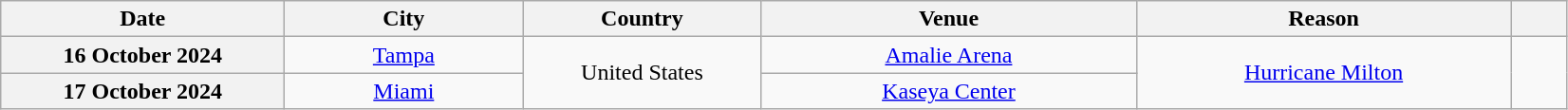<table class="wikitable plainrowheaders" style="text-align:center;">
<tr>
<th scope="col" style="width:12em;">Date</th>
<th scope="col" style="width:10em;">City</th>
<th scope="col" style="width:10em;">Country</th>
<th scope="col" style="width:16em;">Venue</th>
<th scope="col" style="width:16em;">Reason</th>
<th scope="col" style="width:2em;"></th>
</tr>
<tr>
<th scope="row" style="text-align:center;">16 October 2024</th>
<td rowspan="1"><a href='#'>Tampa</a></td>
<td rowspan="2">United States</td>
<td rowspan="1"><a href='#'>Amalie Arena</a></td>
<td rowspan="2"><a href='#'>Hurricane Milton</a></td>
<td rowspan="2"></td>
</tr>
<tr>
<th scope="row" style="text-align:center;">17 October 2024</th>
<td rowspan="1"><a href='#'>Miami</a></td>
<td rowspan="1"><a href='#'>Kaseya Center</a></td>
</tr>
</table>
